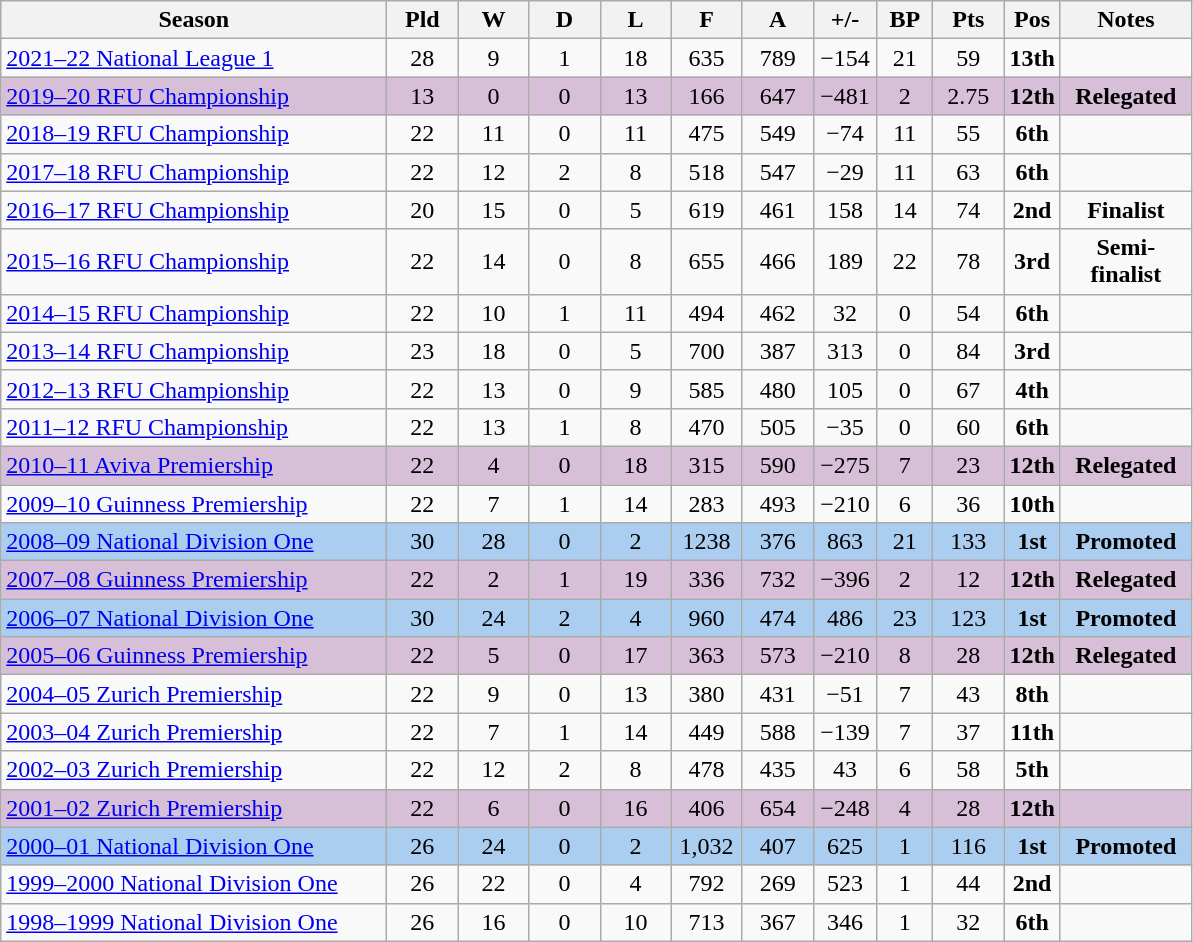<table class="wikitable" style="text-align: center;">
<tr>
<th style="width:250px;">Season</th>
<th style="width:40px;">Pld</th>
<th style="width:40px;">W</th>
<th style="width:40px;">D</th>
<th style="width:40px;">L</th>
<th style="width:40px;">F</th>
<th style="width:40px;">A</th>
<th style="width:35px;">+/-</th>
<th style="width:30px;">BP</th>
<th style="width:40px;">Pts</th>
<th style="width:20px;">Pos</th>
<th style="width:80px;">Notes</th>
</tr>
<tr>
<td align=left><a href='#'>2021–22 National League 1</a></td>
<td>28</td>
<td>9</td>
<td>1</td>
<td>18</td>
<td>635</td>
<td>789</td>
<td>−154</td>
<td>21</td>
<td>59</td>
<td><strong>13th</strong></td>
<td></td>
</tr>
<tr style="background:thistle;">
<td align=left><a href='#'>2019–20 RFU Championship</a></td>
<td>13</td>
<td>0</td>
<td>0</td>
<td>13</td>
<td>166</td>
<td>647</td>
<td>−481</td>
<td>2</td>
<td>2.75</td>
<td><strong>12th</strong></td>
<td><strong>Relegated</strong></td>
</tr>
<tr>
<td align=left><a href='#'>2018–19 RFU Championship</a></td>
<td>22</td>
<td>11</td>
<td>0</td>
<td>11</td>
<td>475</td>
<td>549</td>
<td>−74</td>
<td>11</td>
<td>55</td>
<td><strong>6th</strong></td>
<td></td>
</tr>
<tr>
<td align=left><a href='#'>2017–18 RFU Championship</a></td>
<td>22</td>
<td>12</td>
<td>2</td>
<td>8</td>
<td>518</td>
<td>547</td>
<td>−29</td>
<td>11</td>
<td>63</td>
<td><strong>6th</strong></td>
<td></td>
</tr>
<tr>
<td align=left><a href='#'>2016–17 RFU Championship</a></td>
<td>20</td>
<td>15</td>
<td>0</td>
<td>5</td>
<td>619</td>
<td>461</td>
<td>158</td>
<td>14</td>
<td>74</td>
<td><strong>2nd</strong></td>
<td><strong>Finalist</strong></td>
</tr>
<tr>
<td align=left><a href='#'>2015–16 RFU Championship</a></td>
<td>22</td>
<td>14</td>
<td>0</td>
<td>8</td>
<td>655</td>
<td>466</td>
<td>189</td>
<td>22</td>
<td>78</td>
<td><strong>3rd</strong></td>
<td><strong>Semi-finalist</strong></td>
</tr>
<tr>
<td align=left><a href='#'>2014–15 RFU Championship</a></td>
<td>22</td>
<td>10</td>
<td>1</td>
<td>11</td>
<td>494</td>
<td>462</td>
<td>32</td>
<td>0</td>
<td>54</td>
<td><strong>6th</strong></td>
<td></td>
</tr>
<tr>
<td align=left><a href='#'>2013–14 RFU Championship</a></td>
<td>23</td>
<td>18</td>
<td>0</td>
<td>5</td>
<td>700</td>
<td>387</td>
<td>313</td>
<td>0</td>
<td>84</td>
<td><strong>3rd</strong></td>
<td></td>
</tr>
<tr>
<td align=left><a href='#'>2012–13 RFU Championship</a></td>
<td>22</td>
<td>13</td>
<td>0</td>
<td>9</td>
<td>585</td>
<td>480</td>
<td>105</td>
<td>0</td>
<td>67</td>
<td><strong>4th</strong></td>
<td></td>
</tr>
<tr>
<td align=left><a href='#'>2011–12 RFU Championship</a></td>
<td>22</td>
<td>13</td>
<td>1</td>
<td>8</td>
<td>470</td>
<td>505</td>
<td>−35</td>
<td>0</td>
<td>60</td>
<td><strong>6th</strong></td>
<td></td>
</tr>
<tr style="background:thistle;">
<td align=left><a href='#'>2010–11 Aviva Premiership</a></td>
<td>22</td>
<td>4</td>
<td>0</td>
<td>18</td>
<td>315</td>
<td>590</td>
<td>−275</td>
<td>7</td>
<td>23</td>
<td><strong>12th</strong></td>
<td><strong>Relegated</strong></td>
</tr>
<tr>
<td align=left><a href='#'>2009–10 Guinness Premiership</a></td>
<td>22</td>
<td>7</td>
<td>1</td>
<td>14</td>
<td>283</td>
<td>493</td>
<td>−210</td>
<td>6</td>
<td>36</td>
<td><strong>10th</strong></td>
<td></td>
</tr>
<tr style="background:#abcdef;">
<td align=left><a href='#'>2008–09 National Division One</a></td>
<td>30</td>
<td>28</td>
<td>0</td>
<td>2</td>
<td>1238</td>
<td>376</td>
<td>863</td>
<td>21</td>
<td>133</td>
<td><strong>1st</strong></td>
<td><strong>Promoted</strong></td>
</tr>
<tr style="background:thistle;">
<td align=left><a href='#'>2007–08 Guinness Premiership</a></td>
<td>22</td>
<td>2</td>
<td>1</td>
<td>19</td>
<td>336</td>
<td>732</td>
<td>−396</td>
<td>2</td>
<td>12</td>
<td><strong>12th</strong></td>
<td><strong>Relegated</strong></td>
</tr>
<tr style="background:#abcdef;">
<td align=left><a href='#'>2006–07 National Division One</a></td>
<td>30</td>
<td>24</td>
<td>2</td>
<td>4</td>
<td>960</td>
<td>474</td>
<td>486</td>
<td>23</td>
<td>123</td>
<td><strong>1st</strong></td>
<td><strong>Promoted</strong></td>
</tr>
<tr style="background:thistle;">
<td align=left><a href='#'>2005–06 Guinness Premiership</a></td>
<td>22</td>
<td>5</td>
<td>0</td>
<td>17</td>
<td>363</td>
<td>573</td>
<td>−210</td>
<td>8</td>
<td>28</td>
<td><strong>12th</strong></td>
<td><strong>Relegated</strong></td>
</tr>
<tr>
<td align=left><a href='#'>2004–05 Zurich Premiership</a></td>
<td>22</td>
<td>9</td>
<td>0</td>
<td>13</td>
<td>380</td>
<td>431</td>
<td>−51</td>
<td>7</td>
<td>43</td>
<td><strong>8th</strong></td>
<td></td>
</tr>
<tr>
<td align=left><a href='#'>2003–04 Zurich Premiership</a></td>
<td>22</td>
<td>7</td>
<td>1</td>
<td>14</td>
<td>449</td>
<td>588</td>
<td>−139</td>
<td>7</td>
<td>37</td>
<td><strong>11th</strong></td>
<td></td>
</tr>
<tr>
<td align=left><a href='#'>2002–03 Zurich Premiership</a></td>
<td>22</td>
<td>12</td>
<td>2</td>
<td>8</td>
<td>478</td>
<td>435</td>
<td>43</td>
<td>6</td>
<td>58</td>
<td><strong>5th</strong></td>
<td></td>
</tr>
<tr style="background:thistle;">
<td align=left><a href='#'>2001–02 Zurich Premiership</a></td>
<td>22</td>
<td>6</td>
<td>0</td>
<td>16</td>
<td>406</td>
<td>654</td>
<td>−248</td>
<td>4</td>
<td>28</td>
<td><strong>12th</strong></td>
<td></td>
</tr>
<tr style="background:#abcdef;">
<td align=left><a href='#'>2000–01 National Division One</a></td>
<td>26</td>
<td>24</td>
<td>0</td>
<td>2</td>
<td>1,032</td>
<td>407</td>
<td>625</td>
<td>1</td>
<td>116</td>
<td><strong>1st</strong></td>
<td><strong>Promoted</strong></td>
</tr>
<tr>
<td align=left><a href='#'>1999–2000 National Division One</a></td>
<td>26</td>
<td>22</td>
<td>0</td>
<td>4</td>
<td>792</td>
<td>269</td>
<td>523</td>
<td>1</td>
<td>44</td>
<td><strong>2nd</strong></td>
<td></td>
</tr>
<tr>
<td align=left><a href='#'>1998–1999 National Division One</a></td>
<td>26</td>
<td>16</td>
<td>0</td>
<td>10</td>
<td>713</td>
<td>367</td>
<td>346</td>
<td>1</td>
<td>32</td>
<td><strong>6th</strong></td>
<td></td>
</tr>
</table>
